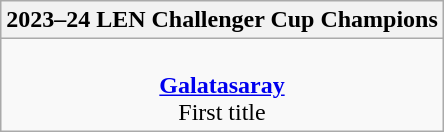<table class=wikitable style="text-align:center; margin:auto">
<tr>
<th>2023–24 LEN Challenger Cup Champions</th>
</tr>
<tr>
<td> <br><strong><a href='#'>Galatasaray</a></strong><br>First title</td>
</tr>
</table>
